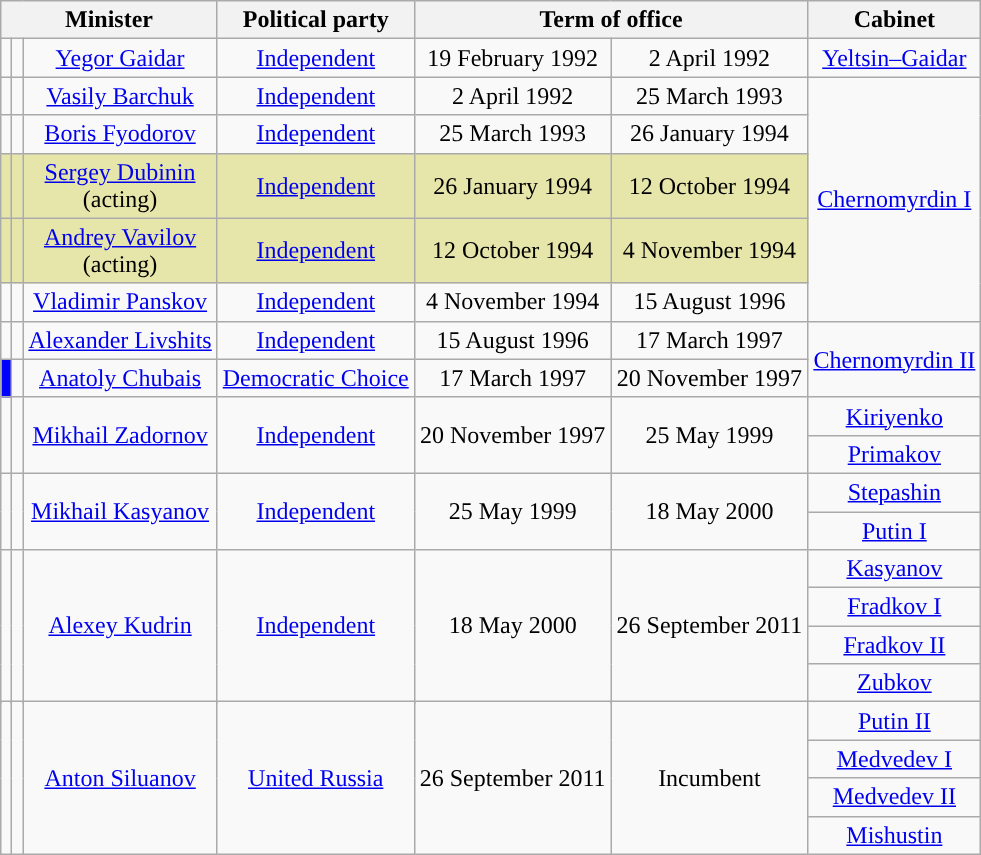<table class="wikitable" style="text-align:center;">
<tr>
<th colspan=3>Minister</th>
<th>Political party</th>
<th colspan=2>Term of office</th>
<th>Cabinet</th>
</tr>
<tr>
<td style="background: "></td>
<td></td>
<td><a href='#'>Yegor Gaidar</a></td>
<td><a href='#'>Independent</a></td>
<td>19 February 1992</td>
<td>2 April 1992</td>
<td rowspan=2><a href='#'>Yeltsin–Gaidar</a></td>
</tr>
<tr>
<td rowspan=2 style="background: "></td>
<td rowspan=2></td>
<td rowspan=2><a href='#'>Vasily Barchuk</a></td>
<td rowspan=2><a href='#'>Independent</a></td>
<td rowspan=2>2 April 1992</td>
<td rowspan=2>25 March 1993</td>
</tr>
<tr>
<td rowspan=5><a href='#'>Chernomyrdin I</a></td>
</tr>
<tr>
<td style="background: "></td>
<td></td>
<td><a href='#'>Boris Fyodorov</a></td>
<td><a href='#'>Independent</a></td>
<td>25 March 1993</td>
<td>26 January 1994</td>
</tr>
<tr bgcolor=#E6E6AA>
<td style="background: "></td>
<td></td>
<td><a href='#'>Sergey Dubinin</a><br>(acting)</td>
<td><a href='#'>Independent</a></td>
<td>26 January 1994</td>
<td>12 October 1994</td>
</tr>
<tr bgcolor=#E6E6AA>
<td style="background: "></td>
<td></td>
<td><a href='#'>Andrey Vavilov</a><br>(acting)</td>
<td><a href='#'>Independent</a></td>
<td>12 October 1994</td>
<td>4 November 1994</td>
</tr>
<tr>
<td style="background: "></td>
<td></td>
<td><a href='#'>Vladimir Panskov</a></td>
<td><a href='#'>Independent</a></td>
<td>4 November 1994</td>
<td>15 August 1996</td>
</tr>
<tr>
<td style="background: "></td>
<td></td>
<td><a href='#'>Alexander Livshits</a></td>
<td><a href='#'>Independent</a></td>
<td>15 August 1996</td>
<td>17 March 1997</td>
<td rowspan=3><a href='#'>Chernomyrdin II</a></td>
</tr>
<tr>
<td style="background: blue;"></td>
<td></td>
<td><a href='#'>Anatoly Chubais</a></td>
<td><a href='#'>Democratic Choice</a></td>
<td>17 March 1997</td>
<td>20 November 1997</td>
</tr>
<tr>
<td rowspan=3 style="background: "></td>
<td rowspan=3></td>
<td rowspan=3><a href='#'>Mikhail Zadornov</a></td>
<td rowspan=3><a href='#'>Independent</a></td>
<td rowspan=3>20 November 1997</td>
<td rowspan=3>25 May 1999</td>
</tr>
<tr>
<td><a href='#'>Kiriyenko</a></td>
</tr>
<tr>
<td><a href='#'>Primakov</a></td>
</tr>
<tr>
<td rowspan=2 style="background: "></td>
<td rowspan=2></td>
<td rowspan=2><a href='#'>Mikhail Kasyanov</a></td>
<td rowspan=2><a href='#'>Independent</a></td>
<td rowspan=2>25 May 1999</td>
<td rowspan=2>18 May 2000</td>
<td><a href='#'>Stepashin</a></td>
</tr>
<tr>
<td><a href='#'>Putin I</a></td>
</tr>
<tr>
<td rowspan=5 style="background: "></td>
<td rowspan=5></td>
<td rowspan=5><a href='#'>Alexey Kudrin</a></td>
<td rowspan=5><a href='#'>Independent</a></td>
<td rowspan=5>18 May 2000</td>
<td rowspan=5>26 September 2011</td>
<td><a href='#'>Kasyanov</a></td>
</tr>
<tr>
<td><a href='#'>Fradkov I</a></td>
</tr>
<tr>
<td><a href='#'>Fradkov II</a></td>
</tr>
<tr>
<td><a href='#'>Zubkov</a></td>
</tr>
<tr>
<td rowspan=2><a href='#'>Putin II</a></td>
</tr>
<tr>
<td rowspan=4 style="background: "></td>
<td rowspan=4></td>
<td rowspan=4><a href='#'>Anton Siluanov</a></td>
<td rowspan=4><a href='#'>United Russia</a></td>
<td rowspan=4>26 September 2011</td>
<td rowspan=4>Incumbent</td>
</tr>
<tr>
<td><a href='#'>Medvedev I</a></td>
</tr>
<tr>
<td><a href='#'>Medvedev II</a></td>
</tr>
<tr>
<td><a href='#'>Mishustin</a></td>
</tr>
</table>
